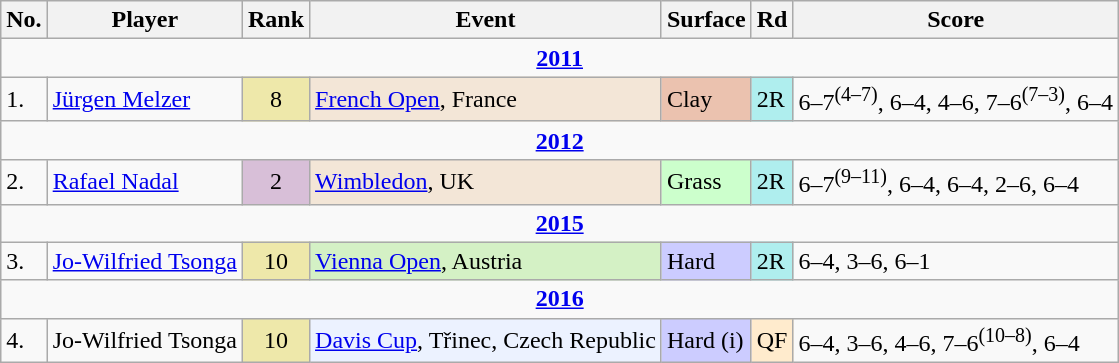<table class="wikitable sortable">
<tr>
<th>No.</th>
<th>Player</th>
<th>Rank</th>
<th>Event</th>
<th>Surface</th>
<th>Rd</th>
<th>Score</th>
</tr>
<tr>
<td colspan=7 style=text-align:center><strong><a href='#'>2011</a></strong></td>
</tr>
<tr>
<td>1.</td>
<td> <a href='#'>Jürgen Melzer</a></td>
<td align=center bgcolor=EEE8AA>8</td>
<td bgcolor=f3e6d7><a href='#'>French Open</a>, France</td>
<td bgcolor=#EBC2AF>Clay</td>
<td bgcolor=afeeee>2R</td>
<td>6–7<sup>(4–7)</sup>, 6–4, 4–6, 7–6<sup>(7–3)</sup>, 6–4</td>
</tr>
<tr>
<td colspan=7 style=text-align:center><strong><a href='#'>2012</a></strong></td>
</tr>
<tr>
<td>2.</td>
<td> <a href='#'>Rafael Nadal</a></td>
<td align=center bgcolor=thistle>2</td>
<td bgcolor=f3e6d7><a href='#'>Wimbledon</a>, UK</td>
<td bgcolor=CCFFCC>Grass</td>
<td bgcolor=afeeee>2R</td>
<td>6–7<sup>(9–11)</sup>, 6–4, 6–4, 2–6, 6–4</td>
</tr>
<tr>
<td colspan=7 style=text-align:center><strong><a href='#'>2015</a></strong></td>
</tr>
<tr>
<td>3.</td>
<td> <a href='#'>Jo-Wilfried Tsonga</a></td>
<td align=center bgcolor=EEE8AA>10</td>
<td bgcolor=d4f1c5><a href='#'>Vienna Open</a>, Austria</td>
<td bgcolor=CCCCFF>Hard</td>
<td bgcolor=afeeee>2R</td>
<td>6–4, 3–6, 6–1</td>
</tr>
<tr>
<td colspan=7 style=text-align:center><strong><a href='#'>2016</a></strong></td>
</tr>
<tr>
<td>4.</td>
<td> Jo-Wilfried Tsonga</td>
<td align=center bgcolor=EEE8AA>10</td>
<td bgcolor=ecf2ff><a href='#'>Davis Cup</a>, Třinec, Czech Republic</td>
<td bgcolor=CCCCFF>Hard (i)</td>
<td bgcolor=ffebcd>QF</td>
<td>6–4, 3–6, 4–6, 7–6<sup>(10–8)</sup>, 6–4</td>
</tr>
</table>
